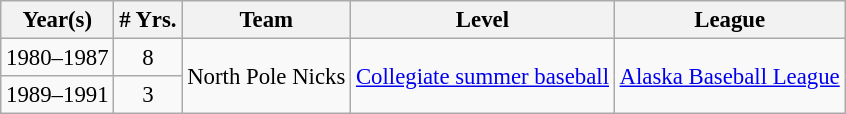<table class="wikitable" style="text-align:center; font-size: 95%;">
<tr>
<th>Year(s)</th>
<th># Yrs.</th>
<th>Team</th>
<th>Level</th>
<th>League</th>
</tr>
<tr>
<td>1980–1987</td>
<td>8</td>
<td rowspan=2>North Pole Nicks</td>
<td rowspan=2><a href='#'>Collegiate summer baseball</a></td>
<td rowspan=2><a href='#'>Alaska Baseball League</a></td>
</tr>
<tr>
<td>1989–1991</td>
<td>3</td>
</tr>
</table>
